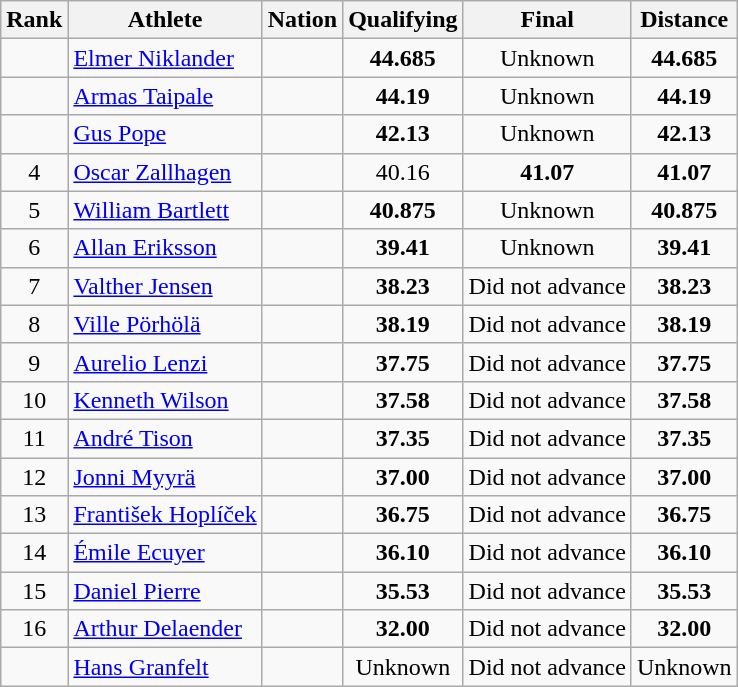<table class="wikitable sortable" style="text-align:center">
<tr>
<th>Rank</th>
<th>Athlete</th>
<th>Nation</th>
<th>Qualifying</th>
<th>Final</th>
<th>Distance</th>
</tr>
<tr>
<td></td>
<td align=left><a href='#'>Elmer Niklander</a></td>
<td align=left></td>
<td><strong>44.685</strong></td>
<td>Unknown</td>
<td><strong>44.685</strong></td>
</tr>
<tr>
<td></td>
<td align=left><a href='#'>Armas Taipale</a></td>
<td align=left></td>
<td><strong>44.19</strong></td>
<td>Unknown</td>
<td><strong>44.19</strong></td>
</tr>
<tr>
<td></td>
<td align=left><a href='#'>Gus Pope</a></td>
<td align=left></td>
<td><strong>42.13</strong></td>
<td>Unknown</td>
<td><strong>42.13</strong></td>
</tr>
<tr>
<td>4</td>
<td align=left><a href='#'>Oscar Zallhagen</a></td>
<td align=left></td>
<td>40.16</td>
<td><strong>41.07</strong></td>
<td><strong>41.07</strong></td>
</tr>
<tr>
<td>5</td>
<td align=left><a href='#'>William Bartlett</a></td>
<td align=left></td>
<td><strong>40.875</strong></td>
<td>Unknown</td>
<td><strong>40.875</strong></td>
</tr>
<tr>
<td>6</td>
<td align=left><a href='#'>Allan Eriksson</a></td>
<td align=left></td>
<td><strong>39.41</strong></td>
<td>Unknown</td>
<td><strong>39.41</strong></td>
</tr>
<tr>
<td>7</td>
<td align=left><a href='#'>Valther Jensen</a></td>
<td align=left></td>
<td><strong>38.23</strong></td>
<td data-sort-value=0.00>Did not advance</td>
<td><strong>38.23</strong></td>
</tr>
<tr>
<td>8</td>
<td align=left><a href='#'>Ville Pörhölä</a></td>
<td align=left></td>
<td><strong>38.19</strong></td>
<td data-sort-value=0.00>Did not advance</td>
<td><strong>38.19</strong></td>
</tr>
<tr>
<td>9</td>
<td align=left><a href='#'>Aurelio Lenzi</a></td>
<td align=left></td>
<td><strong>37.75</strong></td>
<td data-sort-value=0.00>Did not advance</td>
<td><strong>37.75</strong></td>
</tr>
<tr>
<td>10</td>
<td align=left><a href='#'>Kenneth Wilson</a></td>
<td align=left></td>
<td><strong>37.58</strong></td>
<td data-sort-value=0.00>Did not advance</td>
<td><strong>37.58</strong></td>
</tr>
<tr>
<td>11</td>
<td align=left><a href='#'>André Tison</a></td>
<td align=left></td>
<td><strong>37.35</strong></td>
<td data-sort-value=0.00>Did not advance</td>
<td><strong>37.35</strong></td>
</tr>
<tr>
<td>12</td>
<td align=left><a href='#'>Jonni Myyrä</a></td>
<td align=left></td>
<td><strong>37.00</strong></td>
<td data-sort-value=0.00>Did not advance</td>
<td><strong>37.00</strong></td>
</tr>
<tr>
<td>13</td>
<td align=left><a href='#'>František Hoplíček</a></td>
<td align=left></td>
<td><strong>36.75</strong></td>
<td data-sort-value=0.00>Did not advance</td>
<td><strong>36.75</strong></td>
</tr>
<tr>
<td>14</td>
<td align=left><a href='#'>Émile Ecuyer</a></td>
<td align=left></td>
<td><strong>36.10</strong></td>
<td data-sort-value=0.00>Did not advance</td>
<td><strong>36.10</strong></td>
</tr>
<tr>
<td>15</td>
<td align=left><a href='#'>Daniel Pierre</a></td>
<td align=left></td>
<td><strong>35.53</strong></td>
<td data-sort-value=0.00>Did not advance</td>
<td><strong>35.53</strong></td>
</tr>
<tr>
<td>16</td>
<td align=left><a href='#'>Arthur Delaender</a></td>
<td align=left></td>
<td><strong>32.00</strong></td>
<td data-sort-value=0.00>Did not advance</td>
<td><strong>32.00</strong></td>
</tr>
<tr>
<td data-sort-value=17></td>
<td align=left><a href='#'>Hans Granfelt</a></td>
<td align=left></td>
<td>Unknown</td>
<td data-sort-value=0.00>Did not advance</td>
<td>Unknown</td>
</tr>
</table>
